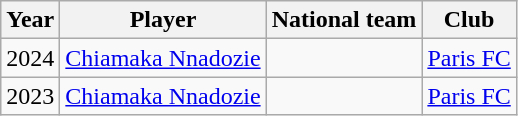<table class="wikitable">
<tr>
<th>Year</th>
<th>Player</th>
<th>National team</th>
<th>Club</th>
</tr>
<tr>
<td>2024</td>
<td><a href='#'>Chiamaka Nnadozie</a></td>
<td></td>
<td> <a href='#'>Paris FC</a></td>
</tr>
<tr>
<td>2023</td>
<td><a href='#'>Chiamaka Nnadozie</a></td>
<td></td>
<td> <a href='#'>Paris FC</a></td>
</tr>
</table>
